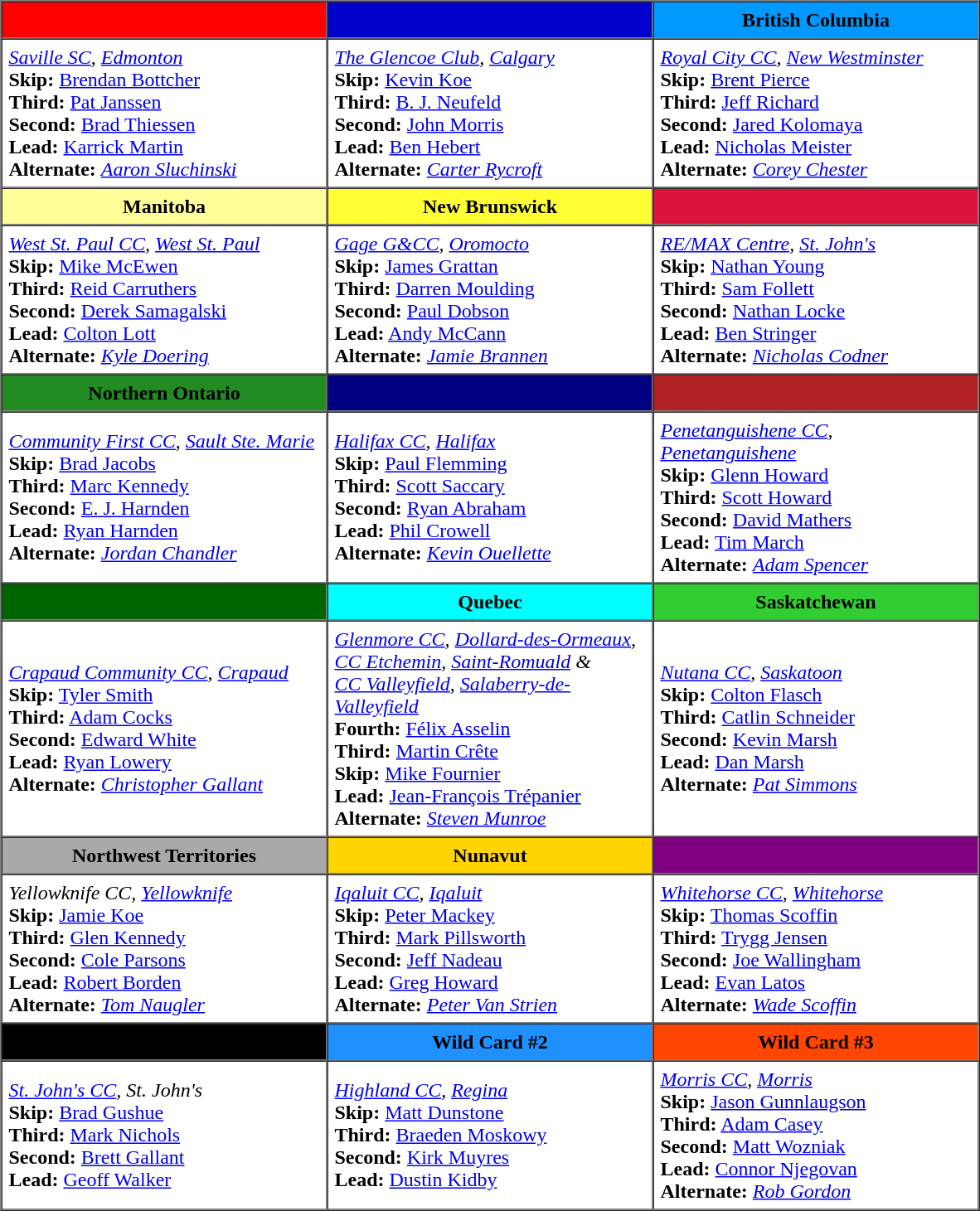<table border=1 cellpadding=5 cellspacing=0>
<tr>
<th bgcolor="#FF0000" width="250"> </th>
<th bgcolor="#0000CD" width="250"> </th>
<th bgcolor="#0099FF" width="250"> British Columbia</th>
</tr>
<tr>
<td><em><a href='#'>Saville SC</a>, <a href='#'>Edmonton</a></em><br><strong>Skip:</strong> <a href='#'>Brendan Bottcher</a><br>
<strong>Third:</strong> <a href='#'>Pat Janssen</a><br>
<strong>Second:</strong> <a href='#'>Brad Thiessen</a><br>
<strong>Lead:</strong> <a href='#'>Karrick Martin</a><br>
<strong>Alternate:</strong> <em><a href='#'>Aaron Sluchinski</a></em></td>
<td><em><a href='#'>The Glencoe Club</a>, <a href='#'>Calgary</a></em><br><strong>Skip:</strong> <a href='#'>Kevin Koe</a><br>
<strong>Third:</strong> <a href='#'>B. J. Neufeld</a><br>
<strong>Second:</strong> <a href='#'>John Morris</a><br>
<strong>Lead:</strong> <a href='#'>Ben Hebert</a><br>
<strong>Alternate:</strong> <em><a href='#'>Carter Rycroft</a></em></td>
<td><em><a href='#'>Royal City CC</a>, <a href='#'>New Westminster</a></em><br><strong>Skip:</strong> <a href='#'>Brent Pierce</a><br>
<strong>Third:</strong> <a href='#'>Jeff Richard</a><br>
<strong>Second:</strong> <a href='#'>Jared Kolomaya</a><br>
<strong>Lead:</strong> <a href='#'>Nicholas Meister</a><br>
<strong>Alternate:</strong> <em><a href='#'>Corey Chester</a></em></td>
</tr>
<tr border=1 cellpadding=5 cellspacing=0>
<th bgcolor="#FFFF99" width="250"> Manitoba</th>
<th bgcolor="#FFFF33" width="250"> New Brunswick</th>
<th bgcolor="#DC143C" width="250"> </th>
</tr>
<tr>
<td><em><a href='#'>West St. Paul CC</a>, <a href='#'>West St. Paul</a></em><br><strong>Skip:</strong> <a href='#'>Mike McEwen</a><br>
<strong>Third:</strong> <a href='#'>Reid Carruthers</a><br>
<strong>Second:</strong> <a href='#'>Derek Samagalski</a><br>
<strong>Lead:</strong> <a href='#'>Colton Lott</a><br>
<strong>Alternate:</strong> <em><a href='#'>Kyle Doering</a></em></td>
<td><em><a href='#'>Gage G&CC</a>, <a href='#'>Oromocto</a></em><br><strong>Skip:</strong> <a href='#'>James Grattan</a><br>
<strong>Third:</strong> <a href='#'>Darren Moulding</a><br>
<strong>Second:</strong> <a href='#'>Paul Dobson</a><br>
<strong>Lead:</strong> <a href='#'>Andy McCann</a><br>
<strong>Alternate:</strong> <em><a href='#'>Jamie Brannen</a></em></td>
<td><em><a href='#'>RE/MAX Centre</a>, <a href='#'>St. John's</a></em><br><strong>Skip:</strong> <a href='#'>Nathan Young</a><br> 
<strong>Third:</strong> <a href='#'>Sam Follett</a><br>
<strong>Second:</strong> <a href='#'>Nathan Locke</a><br>
<strong>Lead:</strong> <a href='#'>Ben Stringer</a><br>
<strong>Alternate:</strong> <em><a href='#'>Nicholas Codner</a></em></td>
</tr>
<tr border=1 cellpadding=5 cellspacing=0>
<th bgcolor="#228B22" width="250"> Northern Ontario</th>
<th bgcolor="#000080" width="250"> </th>
<th bgcolor="#B22222" width="250"> </th>
</tr>
<tr>
<td><em><a href='#'>Community First CC</a>, <a href='#'>Sault Ste. Marie</a></em><br><strong>Skip:</strong> <a href='#'>Brad Jacobs</a><br>
<strong>Third:</strong> <a href='#'>Marc Kennedy</a><br>
<strong>Second:</strong> <a href='#'>E. J. Harnden</a><br>
<strong>Lead:</strong> <a href='#'>Ryan Harnden</a><br>
<strong>Alternate:</strong> <em><a href='#'>Jordan Chandler</a></em></td>
<td><em><a href='#'>Halifax CC</a>, <a href='#'>Halifax</a></em><br><strong>Skip:</strong> <a href='#'>Paul Flemming</a><br>
<strong>Third:</strong> <a href='#'>Scott Saccary</a><br>
<strong>Second:</strong> <a href='#'>Ryan Abraham</a><br>
<strong>Lead:</strong> <a href='#'>Phil Crowell</a><br>
<strong>Alternate:</strong> <em><a href='#'>Kevin Ouellette</a></em></td>
<td><em><a href='#'>Penetanguishene CC</a>, <a href='#'>Penetanguishene</a></em><br><strong>Skip:</strong> <a href='#'>Glenn Howard</a><br>
<strong>Third:</strong> <a href='#'>Scott Howard</a><br>
<strong>Second:</strong> <a href='#'>David Mathers</a><br>
<strong>Lead:</strong> <a href='#'>Tim March</a><br>
<strong>Alternate:</strong> <em><a href='#'>Adam Spencer</a></em></td>
</tr>
<tr border=1 cellpadding=5 cellspacing=0>
<th bgcolor="#006400" width="250"> </th>
<th bgcolor="#00FFFF" width="250"> Quebec</th>
<th bgcolor="#32CD32" width="250"> Saskatchewan</th>
</tr>
<tr>
<td><em><a href='#'>Crapaud Community CC</a>, <a href='#'>Crapaud</a></em><br><strong>Skip:</strong> <a href='#'>Tyler Smith</a><br>
<strong>Third:</strong> <a href='#'>Adam Cocks</a><br>
<strong>Second:</strong> <a href='#'>Edward White</a><br>
<strong>Lead:</strong> <a href='#'>Ryan Lowery</a><br>
<strong>Alternate:</strong> <em><a href='#'>Christopher Gallant</a></em></td>
<td><em><a href='#'>Glenmore CC</a>, <a href='#'>Dollard-des-Ormeaux</a>, <br> <a href='#'>CC Etchemin</a>, <a href='#'>Saint-Romuald</a> & <br> <a href='#'>CC Valleyfield</a>, <a href='#'>Salaberry-de-Valleyfield</a></em><br><strong>Fourth:</strong> <a href='#'>Félix Asselin</a><br>
<strong>Third:</strong> <a href='#'>Martin Crête</a><br>
<strong>Skip:</strong> <a href='#'>Mike Fournier</a><br>
<strong>Lead:</strong> <a href='#'>Jean-François Trépanier</a><br>
<strong>Alternate:</strong> <em><a href='#'>Steven Munroe</a></em></td>
<td><em><a href='#'>Nutana CC</a>, <a href='#'>Saskatoon</a></em><br><strong>Skip:</strong> <a href='#'>Colton Flasch</a><br>
<strong>Third:</strong> <a href='#'>Catlin Schneider</a><br>
<strong>Second:</strong> <a href='#'>Kevin Marsh</a><br>
<strong>Lead:</strong> <a href='#'>Dan Marsh</a><br>
<strong>Alternate:</strong> <em><a href='#'>Pat Simmons</a></em></td>
</tr>
<tr border=1 cellpadding=5 cellspacing=0>
<th bgcolor="#A9A9A9" width="250"> Northwest Territories</th>
<th bgcolor="#FFDD500" width="250"> Nunavut</th>
<th bgcolor="#800080" width="250"> </th>
</tr>
<tr>
<td><em>Yellowknife CC, <a href='#'>Yellowknife</a></em><br><strong>Skip:</strong> <a href='#'>Jamie Koe</a><br>
<strong>Third:</strong> <a href='#'>Glen Kennedy</a><br>
<strong>Second:</strong> <a href='#'>Cole Parsons</a><br>
<strong>Lead:</strong> <a href='#'>Robert Borden</a><br>
<strong>Alternate:</strong> <em><a href='#'>Tom Naugler</a></em></td>
<td><em><a href='#'>Iqaluit CC</a>, <a href='#'>Iqaluit</a></em><br><strong>Skip:</strong> <a href='#'>Peter Mackey</a><br>
<strong>Third:</strong> <a href='#'>Mark Pillsworth</a><br>
<strong>Second:</strong> <a href='#'>Jeff Nadeau</a><br>
<strong>Lead:</strong> <a href='#'>Greg Howard</a><br>
<strong>Alternate:</strong> <em><a href='#'>Peter Van Strien</a></em></td>
<td><em><a href='#'>Whitehorse CC</a>, <a href='#'>Whitehorse</a></em><br><strong>Skip:</strong> <a href='#'>Thomas Scoffin</a><br>
<strong>Third:</strong> <a href='#'>Trygg Jensen</a><br>
<strong>Second:</strong> <a href='#'>Joe Wallingham</a><br>
<strong>Lead:</strong> <a href='#'>Evan Latos</a><br>
<strong>Alternate:</strong> <em><a href='#'>Wade Scoffin</a></em></td>
</tr>
<tr border=1 cellpadding=5 cellspacing=0>
<th bgcolor="#00000" width="250"> </th>
<th bgcolor="#1E90FF" width="250"> Wild Card #2</th>
<th bgcolor="#FF4500" width="250"> Wild Card #3</th>
</tr>
<tr>
<td><em><a href='#'>St. John's CC</a>, St. John's</em><br><strong>Skip:</strong> <a href='#'>Brad Gushue</a><br>
<strong>Third:</strong> <a href='#'>Mark Nichols</a><br>
<strong>Second:</strong> <a href='#'>Brett Gallant</a><br>
<strong>Lead:</strong> <a href='#'>Geoff Walker</a><br></td>
<td><em><a href='#'>Highland CC</a>, <a href='#'>Regina</a></em><br><strong>Skip:</strong> <a href='#'>Matt Dunstone</a><br>
<strong>Third:</strong> <a href='#'>Braeden Moskowy</a><br>
<strong>Second:</strong> <a href='#'>Kirk Muyres</a><br>
<strong>Lead:</strong> <a href='#'>Dustin Kidby</a></td>
<td><em><a href='#'>Morris CC</a>, <a href='#'>Morris</a></em><br><strong>Skip:</strong> <a href='#'>Jason Gunnlaugson</a><br>
<strong>Third:</strong> <a href='#'>Adam Casey</a><br>
<strong>Second:</strong> <a href='#'>Matt Wozniak</a><br>
<strong>Lead:</strong> <a href='#'>Connor Njegovan</a><br>
<strong>Alternate:</strong> <em><a href='#'>Rob Gordon</a></em></td>
</tr>
</table>
